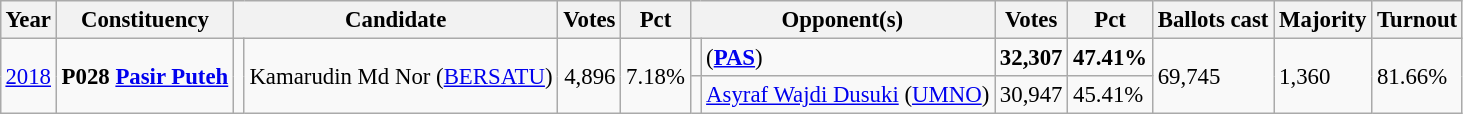<table class="wikitable" style="margin:0.5em ; font-size:95%">
<tr>
<th>Year</th>
<th>Constituency</th>
<th colspan=2>Candidate</th>
<th>Votes</th>
<th>Pct</th>
<th colspan=2>Opponent(s)</th>
<th>Votes</th>
<th>Pct</th>
<th>Ballots cast</th>
<th>Majority</th>
<th>Turnout</th>
</tr>
<tr>
<td rowspan=2><a href='#'>2018</a></td>
<td rowspan=2><strong>P028 <a href='#'>Pasir Puteh</a></strong></td>
<td rowspan=2 ></td>
<td rowspan=2>Kamarudin Md Nor (<a href='#'>BERSATU</a>)</td>
<td rowspan=2 align=right>4,896</td>
<td rowspan=2>7.18%</td>
<td></td>
<td> (<a href='#'><strong>PAS</strong></a>)</td>
<td align=right><strong>32,307</strong></td>
<td><strong>47.41%</strong></td>
<td rowspan=2>69,745</td>
<td rowspan=2>1,360</td>
<td rowspan=2>81.66%</td>
</tr>
<tr>
<td></td>
<td><a href='#'>Asyraf Wajdi Dusuki</a> (<a href='#'>UMNO</a>)</td>
<td align=right>30,947</td>
<td>45.41%</td>
</tr>
</table>
